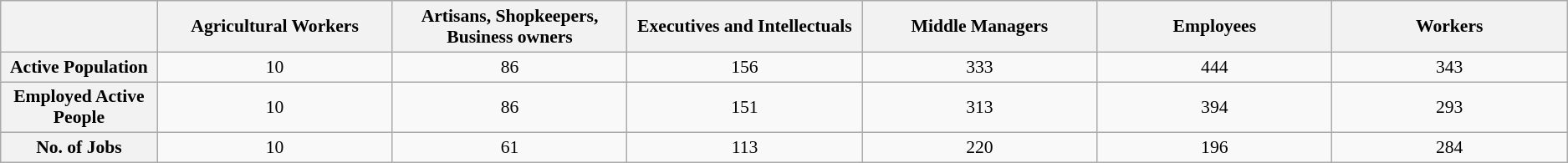<table class="wikitable centre" style="font-size: 90%; text-align: center;">
<tr>
<th scope="col"></th>
<th scope="col" width="15%">Agricultural Workers</th>
<th scope="col" width="15%">Artisans, Shopkeepers, Business owners</th>
<th scope="col" width="15%">Executives and Intellectuals</th>
<th scope="col" width="15%">Middle Managers</th>
<th scope="col" width="15%">Employees</th>
<th scope="col" width="15%">Workers</th>
</tr>
<tr>
<th scope="row">Active Population</th>
<td>10</td>
<td>86</td>
<td>156</td>
<td>333</td>
<td>444</td>
<td>343</td>
</tr>
<tr>
<th scope="row">Employed Active People</th>
<td>10</td>
<td>86</td>
<td>151</td>
<td>313</td>
<td>394</td>
<td>293</td>
</tr>
<tr>
<th scope="row">No. of Jobs</th>
<td>10</td>
<td>61</td>
<td>113</td>
<td>220</td>
<td>196</td>
<td>284</td>
</tr>
</table>
